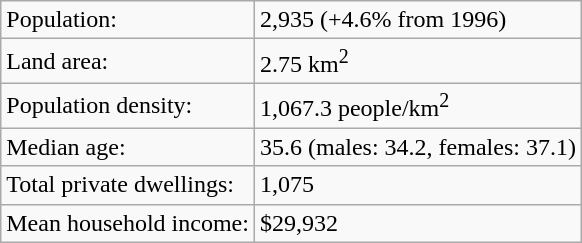<table class="wikitable" style="margin-left:2em">
<tr>
<td>Population:</td>
<td>2,935 (+4.6% from 1996)</td>
</tr>
<tr>
<td>Land area:</td>
<td>2.75 km<sup>2</sup></td>
</tr>
<tr>
<td>Population density:</td>
<td>1,067.3 people/km<sup>2</sup></td>
</tr>
<tr>
<td>Median age:</td>
<td>35.6 (males: 34.2, females: 37.1)</td>
</tr>
<tr>
<td>Total private dwellings:</td>
<td>1,075</td>
</tr>
<tr>
<td>Mean household income:</td>
<td>$29,932</td>
</tr>
</table>
